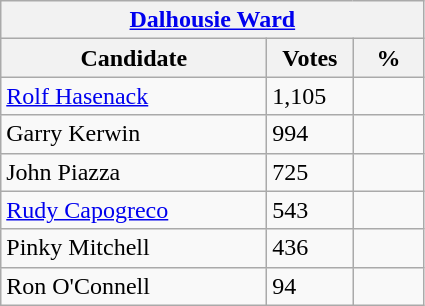<table class="wikitable">
<tr>
<th colspan="3"><a href='#'>Dalhousie Ward</a></th>
</tr>
<tr>
<th style="width: 170px">Candidate</th>
<th style="width: 50px">Votes</th>
<th style="width: 40px">%</th>
</tr>
<tr>
<td><a href='#'>Rolf Hasenack</a></td>
<td>1,105</td>
<td></td>
</tr>
<tr>
<td>Garry Kerwin</td>
<td>994</td>
<td></td>
</tr>
<tr>
<td>John Piazza</td>
<td>725</td>
<td></td>
</tr>
<tr>
<td><a href='#'>Rudy Capogreco</a></td>
<td>543</td>
<td></td>
</tr>
<tr>
<td>Pinky Mitchell</td>
<td>436</td>
<td></td>
</tr>
<tr>
<td>Ron O'Connell</td>
<td>94</td>
<td></td>
</tr>
</table>
